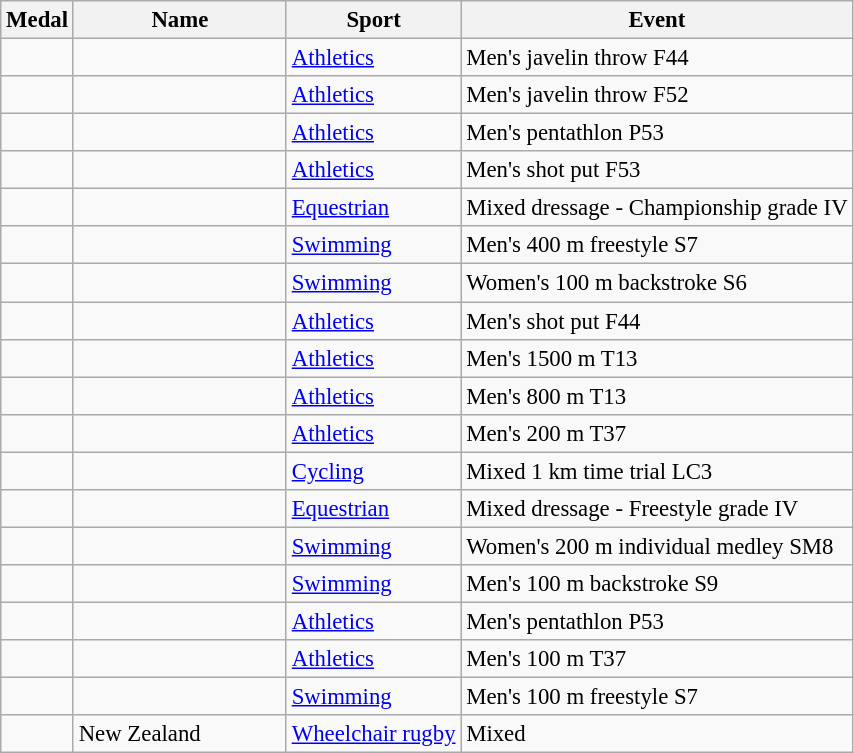<table class="wikitable sortable" style="font-size: 95%">
<tr>
<th>Medal</th>
<th width=25%>Name</th>
<th>Sport</th>
<th>Event</th>
</tr>
<tr>
<td></td>
<td></td>
<td><a href='#'>Athletics</a></td>
<td>Men's javelin throw F44</td>
</tr>
<tr>
<td></td>
<td></td>
<td><a href='#'>Athletics</a></td>
<td>Men's javelin throw F52</td>
</tr>
<tr>
<td></td>
<td></td>
<td><a href='#'>Athletics</a></td>
<td>Men's pentathlon P53</td>
</tr>
<tr>
<td></td>
<td></td>
<td><a href='#'>Athletics</a></td>
<td>Men's shot put F53</td>
</tr>
<tr>
<td></td>
<td></td>
<td><a href='#'>Equestrian</a></td>
<td>Mixed dressage - Championship grade IV</td>
</tr>
<tr>
<td></td>
<td></td>
<td><a href='#'>Swimming</a></td>
<td>Men's 400 m freestyle S7</td>
</tr>
<tr>
<td></td>
<td></td>
<td><a href='#'>Swimming</a></td>
<td>Women's 100 m backstroke S6</td>
</tr>
<tr>
<td></td>
<td></td>
<td><a href='#'>Athletics</a></td>
<td>Men's shot put F44</td>
</tr>
<tr>
<td></td>
<td></td>
<td><a href='#'>Athletics</a></td>
<td>Men's 1500 m T13</td>
</tr>
<tr>
<td></td>
<td></td>
<td><a href='#'>Athletics</a></td>
<td>Men's 800 m T13</td>
</tr>
<tr>
<td></td>
<td></td>
<td><a href='#'>Athletics</a></td>
<td>Men's 200 m T37</td>
</tr>
<tr>
<td></td>
<td></td>
<td><a href='#'>Cycling</a></td>
<td>Mixed 1 km time trial LC3</td>
</tr>
<tr>
<td></td>
<td></td>
<td><a href='#'>Equestrian</a></td>
<td>Mixed dressage - Freestyle grade IV</td>
</tr>
<tr>
<td></td>
<td></td>
<td><a href='#'>Swimming</a></td>
<td>Women's 200 m individual medley SM8</td>
</tr>
<tr>
<td></td>
<td></td>
<td><a href='#'>Swimming</a></td>
<td>Men's 100 m backstroke S9</td>
</tr>
<tr>
<td></td>
<td></td>
<td><a href='#'>Athletics</a></td>
<td>Men's pentathlon P53</td>
</tr>
<tr>
<td></td>
<td></td>
<td><a href='#'>Athletics</a></td>
<td>Men's 100 m T37</td>
</tr>
<tr>
<td></td>
<td></td>
<td><a href='#'>Swimming</a></td>
<td>Men's 100 m freestyle S7</td>
</tr>
<tr>
<td></td>
<td>New Zealand</td>
<td><a href='#'>Wheelchair rugby</a></td>
<td>Mixed</td>
</tr>
</table>
